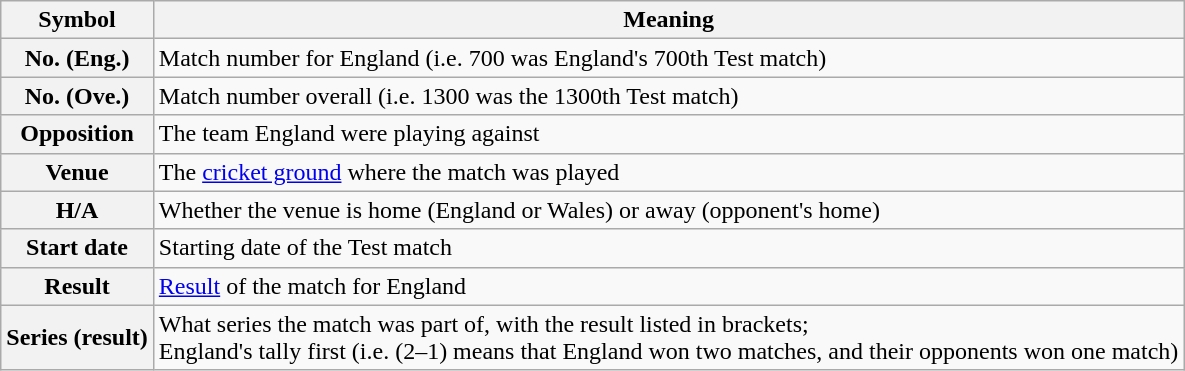<table class="wikitable plainrowheaders">
<tr>
<th scope=col>Symbol</th>
<th scope=col>Meaning</th>
</tr>
<tr>
<th scope=row>No. (Eng.)</th>
<td>Match number for England (i.e. 700 was England's 700th Test match)</td>
</tr>
<tr>
<th scope=row>No. (Ove.)</th>
<td>Match number overall (i.e. 1300 was the 1300th Test match)</td>
</tr>
<tr>
<th scope=row>Opposition</th>
<td>The team England were playing against</td>
</tr>
<tr>
<th scope=row>Venue</th>
<td>The <a href='#'>cricket ground</a> where the match was played</td>
</tr>
<tr>
<th scope=row>H/A</th>
<td>Whether the venue is home (England or Wales) or away (opponent's home)</td>
</tr>
<tr>
<th scope=row>Start date</th>
<td>Starting date of the Test match</td>
</tr>
<tr>
<th scope=row>Result</th>
<td><a href='#'>Result</a> of the match for England</td>
</tr>
<tr>
<th scope=row>Series (result)</th>
<td>What series the match was part of, with the result listed in brackets;<br>England's tally first (i.e. (2–1) means that England won two matches, and their opponents won one match)</td>
</tr>
</table>
